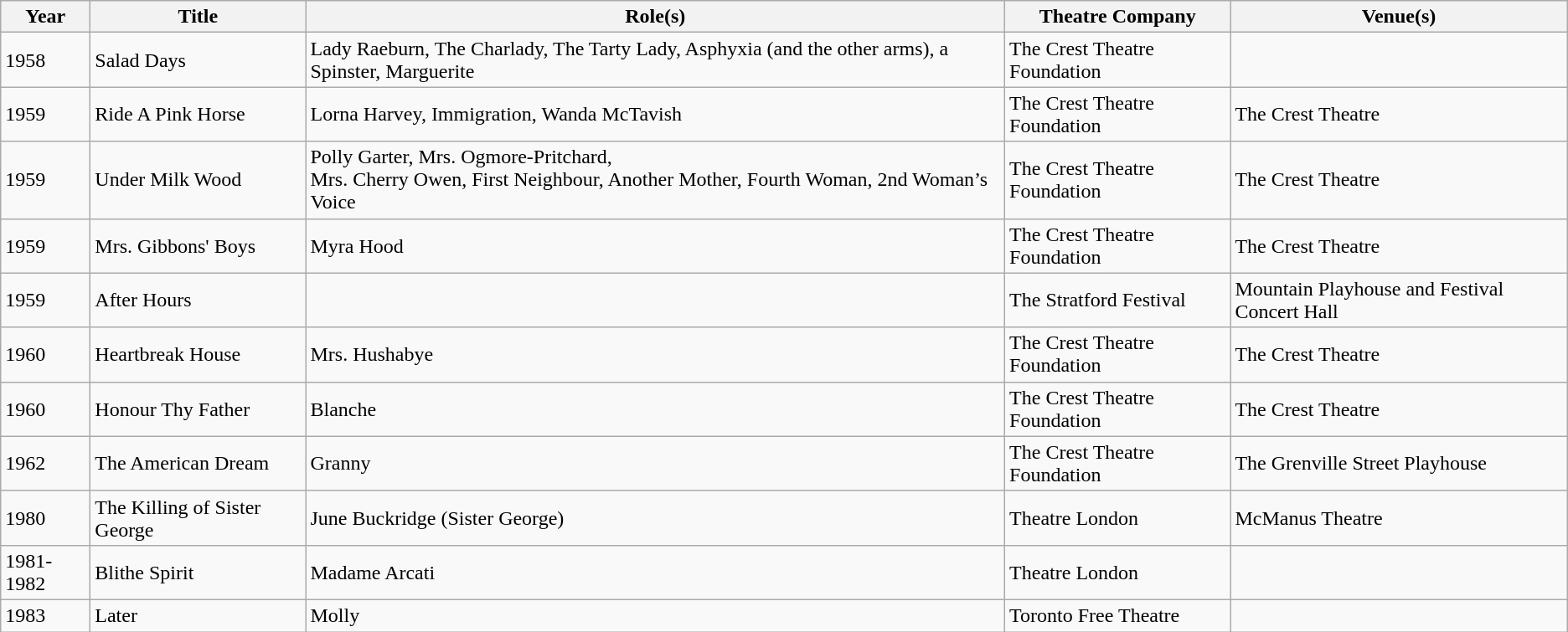<table class="wikitable">
<tr>
<th>Year</th>
<th>Title</th>
<th>Role(s)</th>
<th>Theatre Company</th>
<th>Venue(s)</th>
</tr>
<tr>
<td>1958</td>
<td>Salad Days</td>
<td>Lady Raeburn, The Charlady, The Tarty Lady, Asphyxia (and the other arms), a Spinster, Marguerite</td>
<td>The Crest Theatre Foundation</td>
<td></td>
</tr>
<tr>
<td>1959</td>
<td>Ride A Pink Horse</td>
<td>Lorna Harvey, Immigration, Wanda McTavish</td>
<td>The Crest Theatre Foundation</td>
<td>The Crest Theatre</td>
</tr>
<tr>
<td>1959</td>
<td>Under Milk Wood</td>
<td>Polly Garter, Mrs. Ogmore-Pritchard,<br>Mrs. Cherry Owen, First Neighbour, Another Mother, Fourth Woman, 2nd Woman’s Voice</td>
<td>The Crest Theatre Foundation</td>
<td>The Crest Theatre</td>
</tr>
<tr>
<td>1959</td>
<td>Mrs. Gibbons' Boys</td>
<td>Myra Hood</td>
<td>The Crest Theatre Foundation</td>
<td>The Crest Theatre</td>
</tr>
<tr>
<td>1959</td>
<td>After Hours</td>
<td></td>
<td>The Stratford Festival</td>
<td>Mountain Playhouse and Festival Concert Hall</td>
</tr>
<tr>
<td>1960</td>
<td>Heartbreak House</td>
<td>Mrs. Hushabye</td>
<td>The Crest Theatre Foundation</td>
<td>The Crest Theatre</td>
</tr>
<tr>
<td>1960</td>
<td>Honour Thy Father</td>
<td>Blanche</td>
<td>The Crest Theatre Foundation</td>
<td>The Crest Theatre</td>
</tr>
<tr>
<td>1962</td>
<td>The American Dream</td>
<td>Granny</td>
<td>The Crest Theatre Foundation</td>
<td>The Grenville Street Playhouse</td>
</tr>
<tr>
<td>1980</td>
<td>The Killing of Sister George</td>
<td>June Buckridge (Sister George)</td>
<td>Theatre London</td>
<td>McManus Theatre</td>
</tr>
<tr>
<td>1981-1982</td>
<td>Blithe Spirit</td>
<td>Madame Arcati</td>
<td>Theatre London</td>
<td></td>
</tr>
<tr>
<td>1983</td>
<td>Later</td>
<td>Molly</td>
<td>Toronto Free Theatre</td>
<td></td>
</tr>
</table>
